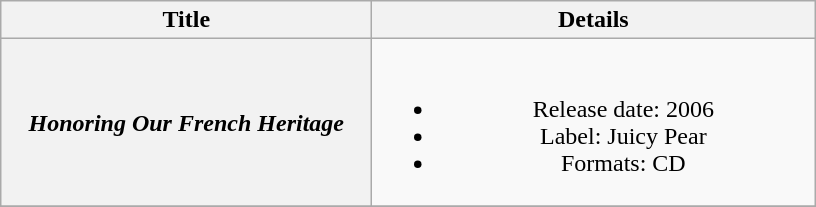<table class="wikitable plainrowheaders" style="text-align:center;">
<tr>
<th style="width:15em;">Title</th>
<th style="width:18em;">Details</th>
</tr>
<tr>
<th scope="row"><em>Honoring Our French Heritage</em></th>
<td><br><ul><li>Release date: 2006</li><li>Label: Juicy Pear</li><li>Formats: CD</li></ul></td>
</tr>
<tr>
</tr>
</table>
